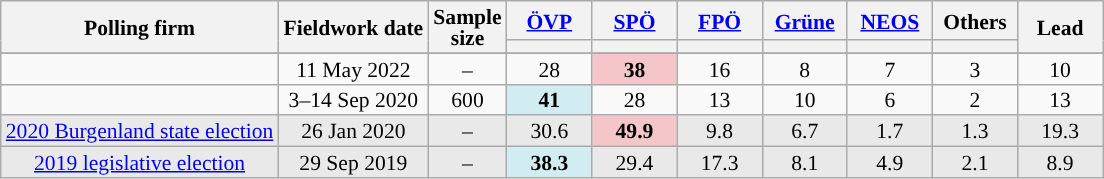<table class="wikitable sortable mw-datatable" style="text-align:center;font-size:90%;line-height:14px;">
<tr>
<th rowspan="2">Polling firm</th>
<th rowspan="2">Fieldwork date</th>
<th rowspan="2">Sample<br>size</th>
<th class="unsortable" style="width:50px;"><a href='#'>ÖVP</a></th>
<th class="unsortable" style="width:50px;"><a href='#'>SPÖ</a></th>
<th class="unsortable" style="width:50px;"><a href='#'>FPÖ</a></th>
<th class="unsortable" style="width:50px;"><a href='#'>Grüne</a></th>
<th class="unsortable" style="width:50px;"><a href='#'>NEOS</a></th>
<th class="unsortable" style="width:50px;">Others</th>
<th rowspan="2" class="unsortable" style="width:50px;">Lead</th>
</tr>
<tr>
<th style="background:"></th>
<th style="background:"></th>
<th style="background:"></th>
<th style="background:"></th>
<th style="background:"></th>
<th style="background:"></th>
</tr>
<tr>
</tr>
<tr>
<td></td>
<td>11 May 2022</td>
<td>–</td>
<td>28</td>
<td style="background:#F4C6C9;"><strong>38</strong></td>
<td>16</td>
<td>8</td>
<td>7</td>
<td>3</td>
<td style="background:">10</td>
</tr>
<tr>
<td></td>
<td>3–14 Sep 2020</td>
<td>600</td>
<td style="background:#D2EDF1"><strong>41</strong></td>
<td>28</td>
<td>13</td>
<td>10</td>
<td>6</td>
<td>2</td>
<td style="background:">13</td>
</tr>
<tr style="background:#E9E9E9;">
<td><a href='#'>2020 Burgenland state election</a></td>
<td data-sort-value="2020-09-25">26 Jan 2020</td>
<td>–</td>
<td>30.6</td>
<td style="background:#F4C6C9;"><strong>49.9</strong></td>
<td>9.8</td>
<td>6.7</td>
<td>1.7</td>
<td>1.3</td>
<td style="background:">19.3</td>
</tr>
<tr style="background:#E9E9E9;">
<td><a href='#'>2019 legislative election</a></td>
<td>29 Sep 2019</td>
<td>–</td>
<td style="background:#D2EDF1"><strong>38.3</strong></td>
<td>29.4</td>
<td>17.3</td>
<td>8.1</td>
<td>4.9</td>
<td>2.1</td>
<td style="background:">8.9</td>
</tr>
</table>
